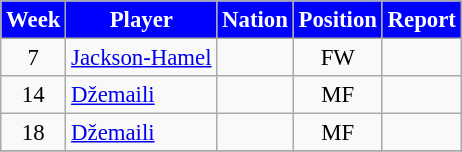<table class="wikitable" style="font-size: 95%; text-align: center;">
<tr>
<th style="background:#00f; color:white; text-align:center;">Week</th>
<th style="background:#00f; color:white; text-align:center;">Player</th>
<th style="background:#00f; color:white; text-align:center;">Nation</th>
<th style="background:#00f; color:white; text-align:center;">Position</th>
<th style="background:#00f; color:white; text-align:center;">Report</th>
</tr>
<tr>
<td>7</td>
<td style="text-align:left;"><a href='#'>Jackson-Hamel</a></td>
<td style="text-align:left;"></td>
<td>FW</td>
<td></td>
</tr>
<tr>
<td>14</td>
<td style="text-align:left;"><a href='#'>Džemaili</a></td>
<td style="text-align:left;"></td>
<td>MF</td>
<td></td>
</tr>
<tr>
<td>18</td>
<td style="text-align:left;"><a href='#'>Džemaili</a></td>
<td style="text-align:left;"></td>
<td>MF</td>
<td></td>
</tr>
<tr>
</tr>
</table>
